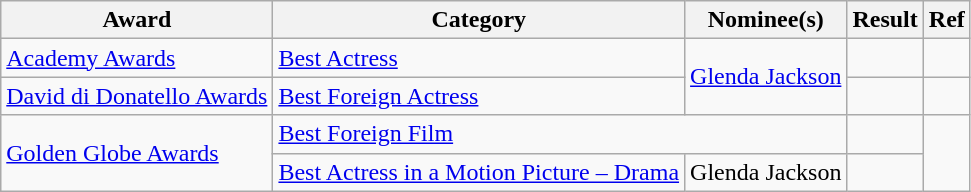<table class="wikitable plainrowheaders">
<tr>
<th>Award</th>
<th>Category</th>
<th>Nominee(s)</th>
<th>Result</th>
<th>Ref</th>
</tr>
<tr>
<td><a href='#'>Academy Awards</a></td>
<td><a href='#'>Best Actress</a></td>
<td rowspan="2"><a href='#'>Glenda Jackson</a></td>
<td></td>
<td align="center"></td>
</tr>
<tr>
<td><a href='#'>David di Donatello Awards</a></td>
<td><a href='#'>Best Foreign Actress</a></td>
<td></td>
<td align="center"></td>
</tr>
<tr>
<td rowspan="2"><a href='#'>Golden Globe Awards</a></td>
<td colspan="2"><a href='#'>Best Foreign Film</a></td>
<td></td>
<td align="center" rowspan="2"></td>
</tr>
<tr>
<td><a href='#'>Best Actress in a Motion Picture – Drama</a></td>
<td>Glenda Jackson</td>
<td></td>
</tr>
</table>
